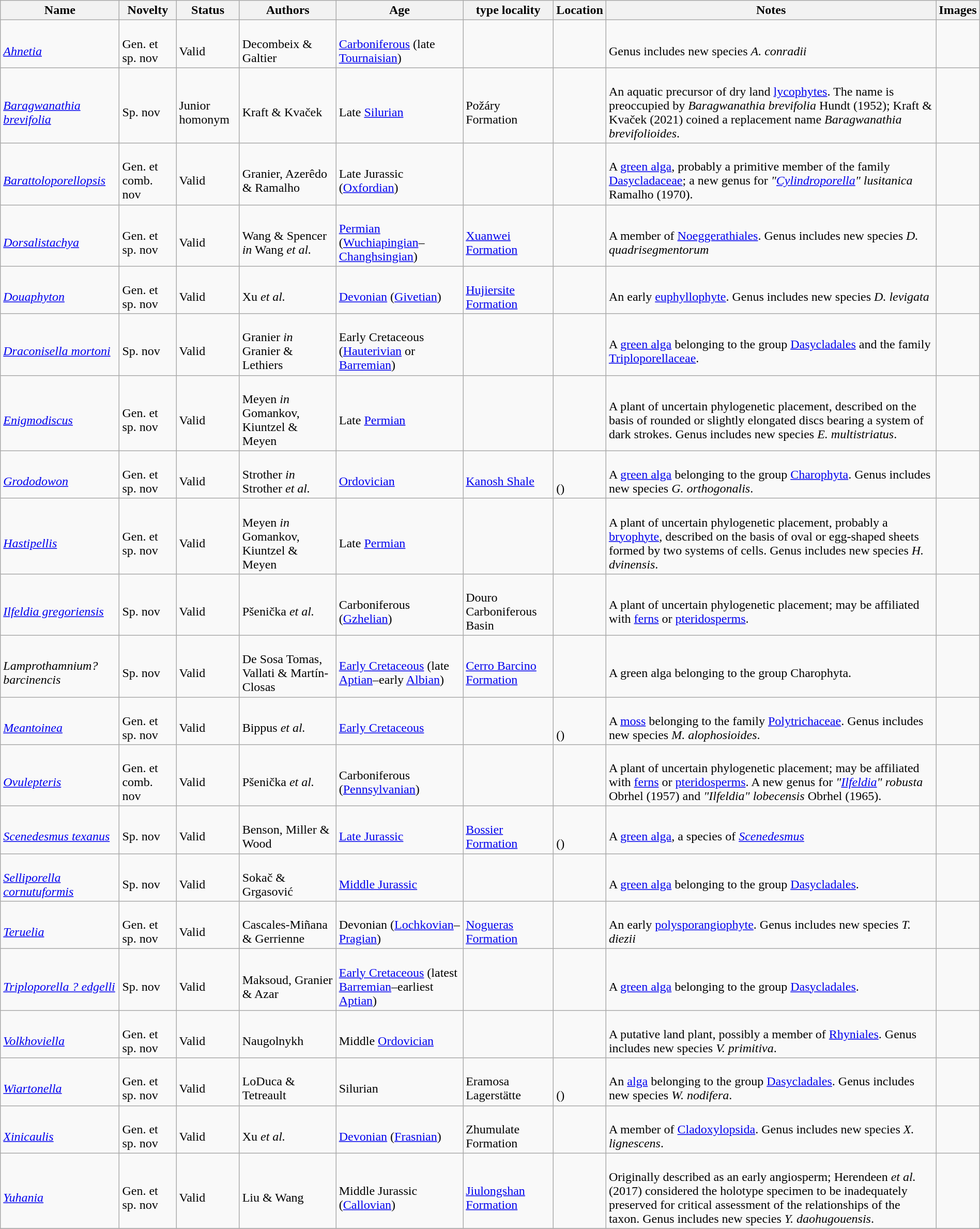<table class="wikitable sortable" align="center" width="100%">
<tr>
<th>Name</th>
<th>Novelty</th>
<th>Status</th>
<th>Authors</th>
<th>Age</th>
<th>type locality</th>
<th>Location</th>
<th>Notes</th>
<th>Images</th>
</tr>
<tr>
<td><br><em><a href='#'>Ahnetia</a></em></td>
<td><br>Gen. et sp. nov</td>
<td><br>Valid</td>
<td><br>Decombeix & Galtier</td>
<td><br><a href='#'>Carboniferous</a> (late <a href='#'>Tournaisian</a>)</td>
<td></td>
<td><br></td>
<td><br>Genus includes new species <em>A. conradii</em></td>
<td></td>
</tr>
<tr>
<td><br><em><a href='#'>Baragwanathia brevifolia</a></em></td>
<td><br>Sp. nov</td>
<td><br>Junior homonym</td>
<td><br>Kraft & Kvaček</td>
<td><br>Late <a href='#'>Silurian</a></td>
<td><br>Požáry Formation</td>
<td><br></td>
<td><br>An aquatic precursor of dry land <a href='#'>lycophytes</a>. The name is preoccupied by <em>Baragwanathia brevifolia</em> Hundt (1952); Kraft & Kvaček (2021) coined a replacement name <em>Baragwanathia brevifolioides</em>.</td>
<td></td>
</tr>
<tr>
<td><br><em><a href='#'>Barattoloporellopsis</a></em></td>
<td><br>Gen. et comb. nov</td>
<td><br>Valid</td>
<td><br>Granier, Azerêdo & Ramalho</td>
<td><br>Late Jurassic (<a href='#'>Oxfordian</a>)</td>
<td></td>
<td><br></td>
<td><br>A <a href='#'>green alga</a>, probably a primitive member of the family <a href='#'>Dasycladaceae</a>; a new genus for <em>"<a href='#'>Cylindroporella</a>" lusitanica</em> Ramalho (1970).</td>
<td></td>
</tr>
<tr>
<td><br><em><a href='#'>Dorsalistachya</a></em></td>
<td><br>Gen. et sp. nov</td>
<td><br>Valid</td>
<td><br>Wang & Spencer <em>in</em> Wang <em>et al.</em></td>
<td><br><a href='#'>Permian</a> (<a href='#'>Wuchiapingian</a>–<a href='#'>Changhsingian</a>)</td>
<td><br><a href='#'>Xuanwei Formation</a></td>
<td><br></td>
<td><br>A member of <a href='#'>Noeggerathiales</a>. Genus includes new species <em>D. quadrisegmentorum</em></td>
<td></td>
</tr>
<tr>
<td><br><em><a href='#'>Douaphyton</a></em></td>
<td><br>Gen. et sp. nov</td>
<td><br>Valid</td>
<td><br>Xu <em>et al.</em></td>
<td><br><a href='#'>Devonian</a> (<a href='#'>Givetian</a>)</td>
<td><br><a href='#'>Hujiersite Formation</a></td>
<td><br></td>
<td><br>An early <a href='#'>euphyllophyte</a>. Genus includes new species <em>D. levigata</em></td>
<td></td>
</tr>
<tr>
<td><br><em><a href='#'>Draconisella mortoni</a></em></td>
<td><br>Sp. nov</td>
<td><br>Valid</td>
<td><br>Granier <em>in</em> Granier & Lethiers</td>
<td><br>Early Cretaceous (<a href='#'>Hauterivian</a> or <a href='#'>Barremian</a>)</td>
<td></td>
<td><br></td>
<td><br>A <a href='#'>green alga</a> belonging to the group <a href='#'>Dasycladales</a> and the family <a href='#'>Triploporellaceae</a>.</td>
<td></td>
</tr>
<tr>
<td><br><em><a href='#'>Enigmodiscus</a></em></td>
<td><br>Gen. et sp. nov</td>
<td><br>Valid</td>
<td><br>Meyen <em>in</em> Gomankov, Kiuntzel & Meyen</td>
<td><br>Late <a href='#'>Permian</a></td>
<td></td>
<td><br></td>
<td><br>A plant of uncertain phylogenetic placement, described on the basis of rounded or slightly elongated discs bearing a system of dark strokes. Genus includes new species <em>E. multistriatus</em>.</td>
<td></td>
</tr>
<tr>
<td><br><em><a href='#'>Grododowon</a></em></td>
<td><br>Gen. et sp. nov</td>
<td><br>Valid</td>
<td><br>Strother <em>in</em> Strother <em>et al.</em></td>
<td><br><a href='#'>Ordovician</a></td>
<td><br><a href='#'>Kanosh Shale</a></td>
<td><br><br>()</td>
<td><br>A <a href='#'>green alga</a> belonging to the group <a href='#'>Charophyta</a>. Genus includes new species <em>G. orthogonalis</em>.</td>
<td></td>
</tr>
<tr>
<td><br><em><a href='#'>Hastipellis</a></em></td>
<td><br>Gen. et sp. nov</td>
<td><br>Valid</td>
<td><br>Meyen <em>in</em> Gomankov, Kiuntzel & Meyen</td>
<td><br>Late <a href='#'>Permian</a></td>
<td></td>
<td><br></td>
<td><br>A plant of uncertain phylogenetic placement, probably a <a href='#'>bryophyte</a>, described on the basis of oval or egg-shaped sheets formed by two systems of cells. Genus includes new species <em>H. dvinensis</em>.</td>
<td></td>
</tr>
<tr>
<td><br><em><a href='#'>Ilfeldia gregoriensis</a></em></td>
<td><br>Sp. nov</td>
<td><br>Valid</td>
<td><br>Pšenička <em>et al.</em></td>
<td><br>Carboniferous (<a href='#'>Gzhelian</a>)</td>
<td><br>Douro Carboniferous Basin</td>
<td><br></td>
<td><br>A plant of uncertain phylogenetic placement; may be affiliated with <a href='#'>ferns</a> or <a href='#'>pteridosperms</a>.</td>
<td></td>
</tr>
<tr>
<td><br><em>Lamprothamnium? barcinencis</em></td>
<td><br>Sp. nov</td>
<td><br>Valid</td>
<td><br>De Sosa Tomas, Vallati & Martín-Closas</td>
<td><br><a href='#'>Early Cretaceous</a> (late <a href='#'>Aptian</a>–early <a href='#'>Albian</a>)</td>
<td><br><a href='#'>Cerro Barcino Formation</a></td>
<td><br></td>
<td><br>A green alga belonging to the group Charophyta.</td>
<td></td>
</tr>
<tr>
<td><br><em><a href='#'>Meantoinea</a></em></td>
<td><br>Gen. et sp. nov</td>
<td><br>Valid</td>
<td><br>Bippus <em>et al.</em></td>
<td><br><a href='#'>Early Cretaceous</a></td>
<td></td>
<td><br><br>()</td>
<td><br>A <a href='#'>moss</a> belonging to the family <a href='#'>Polytrichaceae</a>. Genus includes new species <em>M. alophosioides</em>.</td>
<td></td>
</tr>
<tr>
<td><br><em><a href='#'>Ovulepteris</a></em></td>
<td><br>Gen. et comb. nov</td>
<td><br>Valid</td>
<td><br>Pšenička <em>et al.</em></td>
<td><br>Carboniferous (<a href='#'>Pennsylvanian</a>)</td>
<td></td>
<td><br></td>
<td><br>A plant of uncertain phylogenetic placement; may be affiliated with <a href='#'>ferns</a> or <a href='#'>pteridosperms</a>. A new genus for <em>"<a href='#'>Ilfeldia</a>" robusta</em> Obrhel (1957) and <em>"Ilfeldia" lobecensis</em> Obrhel (1965).</td>
<td></td>
</tr>
<tr>
<td><br><em><a href='#'>Scenedesmus texanus</a></em></td>
<td><br>Sp. nov</td>
<td><br>Valid</td>
<td><br>Benson, Miller & Wood</td>
<td><br><a href='#'>Late Jurassic</a></td>
<td><br><a href='#'>Bossier Formation</a></td>
<td><br><br>()</td>
<td><br>A <a href='#'>green alga</a>, a species of <em><a href='#'>Scenedesmus</a></em></td>
<td></td>
</tr>
<tr>
<td><br><em><a href='#'>Selliporella cornutuformis</a></em></td>
<td><br>Sp. nov</td>
<td><br>Valid</td>
<td><br>Sokač & Grgasović</td>
<td><br><a href='#'>Middle Jurassic</a></td>
<td></td>
<td><br></td>
<td><br>A <a href='#'>green alga</a> belonging to the group <a href='#'>Dasycladales</a>.</td>
<td></td>
</tr>
<tr>
<td><br><em><a href='#'>Teruelia</a></em></td>
<td><br>Gen. et sp. nov</td>
<td><br>Valid</td>
<td><br>Cascales-Miñana & Gerrienne</td>
<td><br>Devonian (<a href='#'>Lochkovian</a>–<a href='#'>Pragian</a>)</td>
<td><br><a href='#'>Nogueras Formation</a></td>
<td><br></td>
<td><br>An early <a href='#'>polysporangiophyte</a>. Genus includes new species <em>T. diezii</em></td>
<td></td>
</tr>
<tr>
<td><br><em><a href='#'>Triploporella ? edgelli</a></em></td>
<td><br>Sp. nov</td>
<td><br>Valid</td>
<td><br>Maksoud, Granier & Azar</td>
<td><br><a href='#'>Early Cretaceous</a> (latest <a href='#'>Barremian</a>–earliest <a href='#'>Aptian</a>)</td>
<td></td>
<td><br></td>
<td><br>A <a href='#'>green alga</a> belonging to the group <a href='#'>Dasycladales</a>.</td>
<td></td>
</tr>
<tr>
<td><br><em><a href='#'>Volkhoviella</a></em></td>
<td><br>Gen. et sp. nov</td>
<td><br>Valid</td>
<td><br>Naugolnykh</td>
<td><br>Middle <a href='#'>Ordovician</a></td>
<td></td>
<td><br></td>
<td><br>A putative land plant, possibly a member of <a href='#'>Rhyniales</a>. Genus includes new species <em>V. primitiva</em>.</td>
<td></td>
</tr>
<tr>
<td><br><em><a href='#'>Wiartonella</a></em></td>
<td><br>Gen. et sp. nov</td>
<td><br>Valid</td>
<td><br>LoDuca & Tetreault</td>
<td><br>Silurian</td>
<td><br>Eramosa Lagerstätte</td>
<td><br><br>()</td>
<td><br>An <a href='#'>alga</a> belonging to the group <a href='#'>Dasycladales</a>. Genus includes new species <em>W. nodifera</em>.</td>
<td></td>
</tr>
<tr>
<td><br><em><a href='#'>Xinicaulis</a></em></td>
<td><br>Gen. et sp. nov</td>
<td><br>Valid</td>
<td><br>Xu <em>et al.</em></td>
<td><br><a href='#'>Devonian</a> (<a href='#'>Frasnian</a>)</td>
<td><br>Zhumulate Formation</td>
<td><br></td>
<td><br>A member of <a href='#'>Cladoxylopsida</a>. Genus includes new species <em>X. lignescens</em>.</td>
<td></td>
</tr>
<tr>
<td><br><em><a href='#'>Yuhania</a></em></td>
<td><br>Gen. et sp. nov</td>
<td><br>Valid</td>
<td><br>Liu & Wang</td>
<td><br>Middle Jurassic (<a href='#'>Callovian</a>)</td>
<td><br><a href='#'>Jiulongshan Formation</a></td>
<td><br></td>
<td><br>Originally described as an early angiosperm; Herendeen <em>et al.</em> (2017) considered the holotype specimen to be inadequately preserved for critical assessment of the relationships of the taxon. Genus includes new species <em>Y. daohugouensis</em>.</td>
<td></td>
</tr>
<tr>
</tr>
</table>
